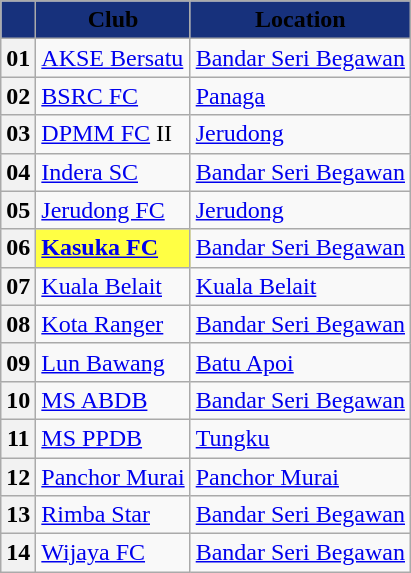<table class="wikitable sortable" style="text-align:left">
<tr>
<th style="background:#17317c;"></th>
<th style="background:#17317c;"><span>Club</span></th>
<th style="background:#17317c;"><span>Location</span></th>
</tr>
<tr>
<th>01</th>
<td><a href='#'>AKSE Bersatu</a></td>
<td><a href='#'>Bandar Seri Begawan</a></td>
</tr>
<tr>
<th>02</th>
<td><a href='#'>BSRC FC</a></td>
<td><a href='#'>Panaga</a></td>
</tr>
<tr>
<th>03</th>
<td><a href='#'>DPMM FC</a> II</td>
<td><a href='#'>Jerudong</a></td>
</tr>
<tr>
<th>04</th>
<td><a href='#'>Indera SC</a></td>
<td><a href='#'>Bandar Seri Begawan</a></td>
</tr>
<tr>
<th>05</th>
<td><a href='#'>Jerudong FC</a></td>
<td><a href='#'>Jerudong</a></td>
</tr>
<tr>
<th>06</th>
<td bgcolor=#ffff44><strong><a href='#'>Kasuka FC</a></strong></td>
<td><a href='#'>Bandar Seri Begawan</a></td>
</tr>
<tr>
<th>07</th>
<td><a href='#'>Kuala Belait</a></td>
<td><a href='#'>Kuala Belait</a></td>
</tr>
<tr>
<th>08</th>
<td><a href='#'>Kota Ranger</a></td>
<td><a href='#'>Bandar Seri Begawan</a></td>
</tr>
<tr>
<th>09</th>
<td><a href='#'>Lun Bawang</a></td>
<td><a href='#'>Batu Apoi</a></td>
</tr>
<tr>
<th>10</th>
<td><a href='#'>MS ABDB</a></td>
<td><a href='#'>Bandar Seri Begawan</a></td>
</tr>
<tr>
<th>11</th>
<td><a href='#'>MS PPDB</a></td>
<td><a href='#'>Tungku</a></td>
</tr>
<tr>
<th>12</th>
<td><a href='#'>Panchor Murai</a></td>
<td><a href='#'>Panchor Murai</a></td>
</tr>
<tr>
<th>13</th>
<td><a href='#'>Rimba Star</a></td>
<td><a href='#'>Bandar Seri Begawan</a></td>
</tr>
<tr>
<th>14</th>
<td><a href='#'>Wijaya FC</a></td>
<td><a href='#'>Bandar Seri Begawan</a></td>
</tr>
</table>
